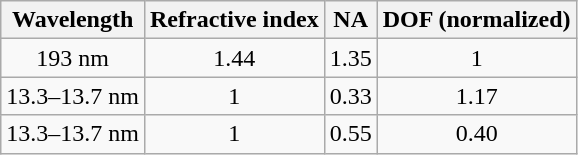<table class="wikitable" style="text-align:center;">
<tr>
<th>Wavelength</th>
<th>Refractive index</th>
<th>NA</th>
<th>DOF (normalized)</th>
</tr>
<tr>
<td>193 nm</td>
<td>1.44</td>
<td>1.35</td>
<td>1</td>
</tr>
<tr>
<td>13.3–13.7 nm</td>
<td>1</td>
<td>0.33</td>
<td>1.17</td>
</tr>
<tr>
<td>13.3–13.7 nm</td>
<td>1</td>
<td>0.55</td>
<td>0.40</td>
</tr>
</table>
